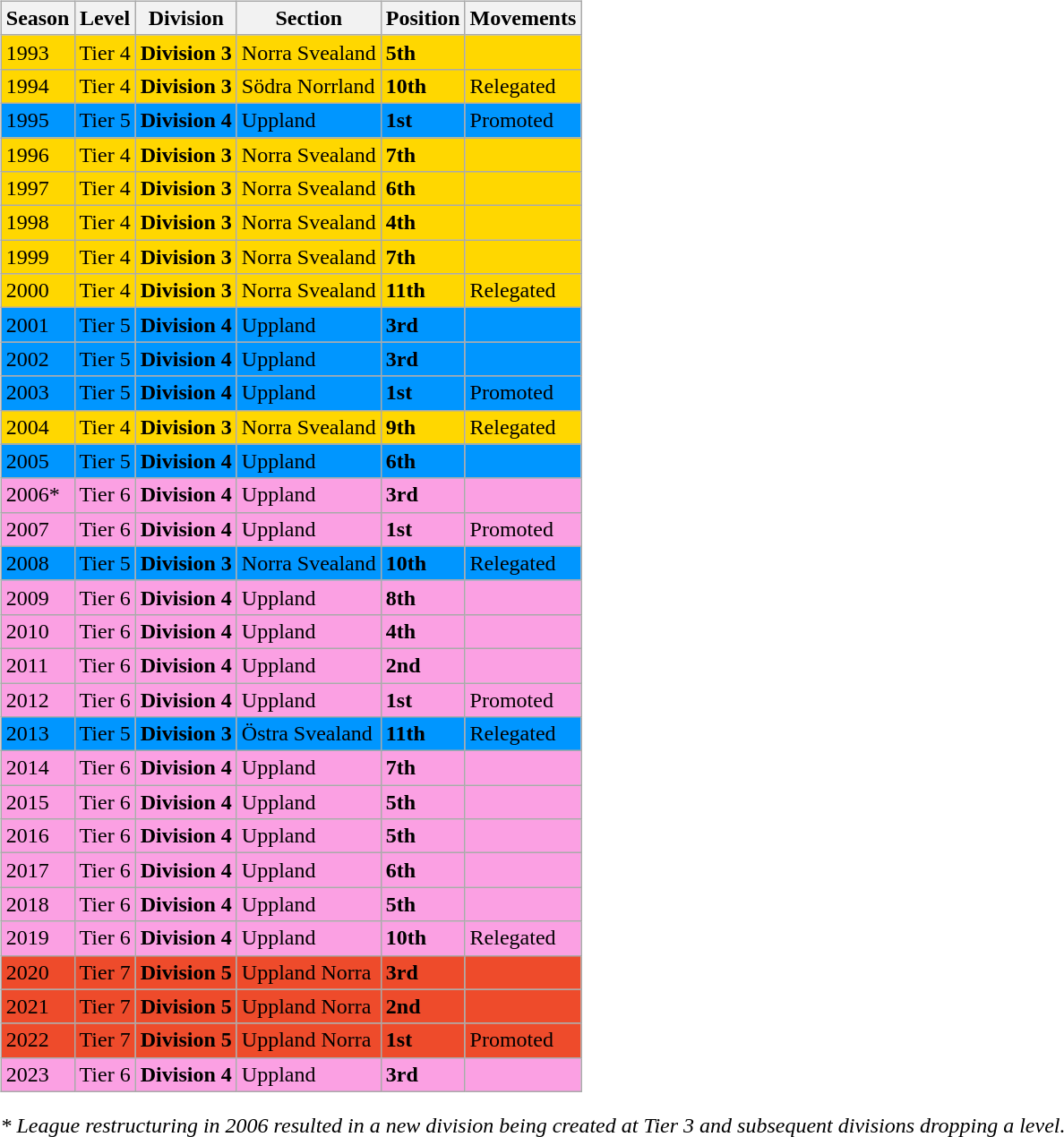<table>
<tr>
<td valign="top" width=0%><br><table class="wikitable">
<tr style="background:#f0f6fa;">
<th><strong>Season</strong></th>
<th><strong>Level</strong></th>
<th><strong>Division</strong></th>
<th><strong>Section</strong></th>
<th><strong>Position</strong></th>
<th><strong>Movements</strong></th>
</tr>
<tr>
<td style="background:#FFD700;">1993</td>
<td style="background:#FFD700;">Tier 4</td>
<td style="background:#FFD700;"><strong>Division 3</strong></td>
<td style="background:#FFD700;">Norra Svealand</td>
<td style="background:#FFD700;"><strong>5th</strong></td>
<td style="background:#FFD700;"></td>
</tr>
<tr>
<td style="background:#FFD700;">1994</td>
<td style="background:#FFD700;">Tier 4</td>
<td style="background:#FFD700;"><strong>Division 3</strong></td>
<td style="background:#FFD700;">Södra Norrland</td>
<td style="background:#FFD700;"><strong>10th</strong></td>
<td style="background:#FFD700;">Relegated</td>
</tr>
<tr>
<td style="background:#0096FF;">1995</td>
<td style="background:#0096FF;">Tier 5</td>
<td style="background:#0096FF;"><strong>Division 4</strong></td>
<td style="background:#0096FF;">Uppland</td>
<td style="background:#0096FF;"><strong>1st</strong></td>
<td style="background:#0096FF;">Promoted</td>
</tr>
<tr>
<td style="background:#FFD700;">1996</td>
<td style="background:#FFD700;">Tier 4</td>
<td style="background:#FFD700;"><strong>Division 3</strong></td>
<td style="background:#FFD700;">Norra Svealand</td>
<td style="background:#FFD700;"><strong>7th</strong></td>
<td style="background:#FFD700;"></td>
</tr>
<tr>
<td style="background:#FFD700;">1997</td>
<td style="background:#FFD700;">Tier 4</td>
<td style="background:#FFD700;"><strong>Division 3</strong></td>
<td style="background:#FFD700;">Norra Svealand</td>
<td style="background:#FFD700;"><strong>6th</strong></td>
<td style="background:#FFD700;"></td>
</tr>
<tr>
<td style="background:#FFD700;">1998</td>
<td style="background:#FFD700;">Tier 4</td>
<td style="background:#FFD700;"><strong>Division 3</strong></td>
<td style="background:#FFD700;">Norra Svealand</td>
<td style="background:#FFD700;"><strong>4th</strong></td>
<td style="background:#FFD700;"></td>
</tr>
<tr>
<td style="background:#FFD700;">1999</td>
<td style="background:#FFD700;">Tier 4</td>
<td style="background:#FFD700;"><strong>Division 3</strong></td>
<td style="background:#FFD700;">Norra Svealand</td>
<td style="background:#FFD700;"><strong>7th</strong></td>
<td style="background:#FFD700;"></td>
</tr>
<tr>
<td style="background:#FFD700;">2000</td>
<td style="background:#FFD700;">Tier 4</td>
<td style="background:#FFD700;"><strong>Division 3</strong></td>
<td style="background:#FFD700;">Norra Svealand</td>
<td style="background:#FFD700;"><strong>11th</strong></td>
<td style="background:#FFD700;">Relegated</td>
</tr>
<tr>
<td style="background:#0096FF;">2001</td>
<td style="background:#0096FF;">Tier 5</td>
<td style="background:#0096FF;"><strong>Division 4</strong></td>
<td style="background:#0096FF;">Uppland</td>
<td style="background:#0096FF;"><strong>3rd</strong></td>
<td style="background:#0096FF;"></td>
</tr>
<tr>
<td style="background:#0096FF;">2002</td>
<td style="background:#0096FF;">Tier 5</td>
<td style="background:#0096FF;"><strong>Division 4</strong></td>
<td style="background:#0096FF;">Uppland</td>
<td style="background:#0096FF;"><strong>3rd</strong></td>
<td style="background:#0096FF;"></td>
</tr>
<tr>
<td style="background:#0096FF;">2003</td>
<td style="background:#0096FF;">Tier 5</td>
<td style="background:#0096FF;"><strong>Division 4</strong></td>
<td style="background:#0096FF;">Uppland</td>
<td style="background:#0096FF;"><strong>1st</strong></td>
<td style="background:#0096FF;">Promoted</td>
</tr>
<tr>
<td style="background:#FFD700;">2004</td>
<td style="background:#FFD700;">Tier 4</td>
<td style="background:#FFD700;"><strong>Division 3</strong></td>
<td style="background:#FFD700;">Norra Svealand</td>
<td style="background:#FFD700;"><strong>9th</strong></td>
<td style="background:#FFD700;">Relegated</td>
</tr>
<tr>
<td style="background:#0096FF;">2005</td>
<td style="background:#0096FF;">Tier 5</td>
<td style="background:#0096FF;"><strong>Division 4</strong></td>
<td style="background:#0096FF;">Uppland</td>
<td style="background:#0096FF;"><strong>6th</strong></td>
<td style="background:#0096FF;"></td>
</tr>
<tr>
<td style="background:#FBA0E3;">2006*</td>
<td style="background:#FBA0E3;">Tier 6</td>
<td style="background:#FBA0E3;"><strong>Division 4</strong></td>
<td style="background:#FBA0E3;">Uppland</td>
<td style="background:#FBA0E3;"><strong>3rd</strong></td>
<td style="background:#FBA0E3;"></td>
</tr>
<tr>
<td style="background:#FBA0E3;">2007</td>
<td style="background:#FBA0E3;">Tier 6</td>
<td style="background:#FBA0E3;"><strong>Division 4</strong></td>
<td style="background:#FBA0E3;">Uppland</td>
<td style="background:#FBA0E3;"><strong>1st</strong></td>
<td style="background:#FBA0E3;">Promoted</td>
</tr>
<tr>
<td style="background:#0096FF;">2008</td>
<td style="background:#0096FF;">Tier 5</td>
<td style="background:#0096FF;"><strong>Division 3</strong></td>
<td style="background:#0096FF;">Norra Svealand</td>
<td style="background:#0096FF;"><strong>10th</strong></td>
<td style="background:#0096FF;">Relegated</td>
</tr>
<tr>
<td style="background:#FBA0E3;">2009</td>
<td style="background:#FBA0E3;">Tier 6</td>
<td style="background:#FBA0E3;"><strong>Division 4</strong></td>
<td style="background:#FBA0E3;">Uppland</td>
<td style="background:#FBA0E3;"><strong>8th</strong></td>
<td style="background:#FBA0E3;"></td>
</tr>
<tr>
<td style="background:#FBA0E3;">2010</td>
<td style="background:#FBA0E3;">Tier 6</td>
<td style="background:#FBA0E3;"><strong>Division 4</strong></td>
<td style="background:#FBA0E3;">Uppland</td>
<td style="background:#FBA0E3;"><strong>4th</strong></td>
<td style="background:#FBA0E3;"></td>
</tr>
<tr>
<td style="background:#FBA0E3;">2011</td>
<td style="background:#FBA0E3;">Tier 6</td>
<td style="background:#FBA0E3;"><strong>Division 4</strong></td>
<td style="background:#FBA0E3;">Uppland</td>
<td style="background:#FBA0E3;"><strong>2nd</strong></td>
<td style="background:#FBA0E3;"></td>
</tr>
<tr>
<td style="background:#FBA0E3;">2012</td>
<td style="background:#FBA0E3;">Tier 6</td>
<td style="background:#FBA0E3;"><strong>Division 4</strong></td>
<td style="background:#FBA0E3;">Uppland</td>
<td style="background:#FBA0E3;"><strong>1st</strong></td>
<td style="background:#FBA0E3;">Promoted</td>
</tr>
<tr>
<td style="background:#0096FF;">2013</td>
<td style="background:#0096FF;">Tier 5</td>
<td style="background:#0096FF;"><strong>Division 3</strong></td>
<td style="background:#0096FF;">Östra Svealand</td>
<td style="background:#0096FF;"><strong>11th</strong></td>
<td style="background:#0096FF;">Relegated</td>
</tr>
<tr>
<td style="background:#FBA0E3;">2014</td>
<td style="background:#FBA0E3;">Tier 6</td>
<td style="background:#FBA0E3;"><strong>Division 4</strong></td>
<td style="background:#FBA0E3;">Uppland</td>
<td style="background:#FBA0E3;"><strong>7th</strong></td>
<td style="background:#FBA0E3;"></td>
</tr>
<tr>
<td style="background:#FBA0E3;">2015</td>
<td style="background:#FBA0E3;">Tier 6</td>
<td style="background:#FBA0E3;"><strong>Division 4</strong></td>
<td style="background:#FBA0E3;">Uppland</td>
<td style="background:#FBA0E3;"><strong>5th</strong></td>
<td style="background:#FBA0E3;"></td>
</tr>
<tr>
<td style="background:#FBA0E3;">2016</td>
<td style="background:#FBA0E3;">Tier 6</td>
<td style="background:#FBA0E3;"><strong>Division 4</strong></td>
<td style="background:#FBA0E3;">Uppland</td>
<td style="background:#FBA0E3;"><strong>5th</strong></td>
<td style="background:#FBA0E3;"></td>
</tr>
<tr>
<td style="background:#FBA0E3;">2017</td>
<td style="background:#FBA0E3;">Tier 6</td>
<td style="background:#FBA0E3;"><strong>Division 4</strong></td>
<td style="background:#FBA0E3;">Uppland</td>
<td style="background:#FBA0E3;"><strong>6th</strong></td>
<td style="background:#FBA0E3;"></td>
</tr>
<tr>
<td style="background:#FBA0E3;">2018</td>
<td style="background:#FBA0E3;">Tier 6</td>
<td style="background:#FBA0E3;"><strong>Division 4</strong></td>
<td style="background:#FBA0E3;">Uppland</td>
<td style="background:#FBA0E3;"><strong>5th</strong></td>
<td style="background:#FBA0E3;"></td>
</tr>
<tr>
<td style="background:#FBA0E3;">2019</td>
<td style="background:#FBA0E3;">Tier 6</td>
<td style="background:#FBA0E3;"><strong>Division 4</strong></td>
<td style="background:#FBA0E3;">Uppland</td>
<td style="background:#FBA0E3;"><strong>10th</strong></td>
<td style="background:#FBA0E3;">Relegated</td>
</tr>
<tr>
<td style="background:#EE4B2B;">2020</td>
<td style="background:#EE4B2B;">Tier 7</td>
<td style="background:#EE4B2B;"><strong>Division 5</strong></td>
<td style="background:#EE4B2B;">Uppland Norra</td>
<td style="background:#EE4B2B;"><strong>3rd</strong></td>
<td style="background:#EE4B2B;"></td>
</tr>
<tr>
<td style="background:#EE4B2B;">2021</td>
<td style="background:#EE4B2B;">Tier 7</td>
<td style="background:#EE4B2B;"><strong>Division 5</strong></td>
<td style="background:#EE4B2B;">Uppland Norra</td>
<td style="background:#EE4B2B;"><strong>2nd</strong></td>
<td style="background:#EE4B2B;"></td>
</tr>
<tr>
<td style="background:#EE4B2B;">2022</td>
<td style="background:#EE4B2B;">Tier 7</td>
<td style="background:#EE4B2B;"><strong>Division 5</strong></td>
<td style="background:#EE4B2B;">Uppland Norra</td>
<td style="background:#EE4B2B;"><strong>1st</strong></td>
<td style="background:#EE4B2B;">Promoted</td>
</tr>
<tr>
<td style="background:#FBA0E3;">2023</td>
<td style="background:#FBA0E3;">Tier 6</td>
<td style="background:#FBA0E3;"><strong>Division 4</strong></td>
<td style="background:#FBA0E3;">Uppland</td>
<td style="background:#FBA0E3;"><strong>3rd</strong></td>
<td style="background:#FBA0E3;"></td>
</tr>
</table>
<em>* League restructuring in 2006 resulted in a new division being created at Tier 3 and subsequent divisions dropping a level.</em>

</td>
</tr>
</table>
